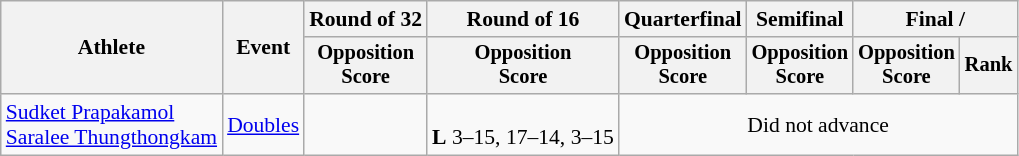<table class=wikitable style="font-size:90%">
<tr>
<th rowspan="2">Athlete</th>
<th rowspan="2">Event</th>
<th>Round of 32</th>
<th>Round of 16</th>
<th>Quarterfinal</th>
<th>Semifinal</th>
<th colspan=2>Final / </th>
</tr>
<tr style="font-size:95%">
<th>Opposition<br>Score</th>
<th>Opposition<br>Score</th>
<th>Opposition<br>Score</th>
<th>Opposition<br>Score</th>
<th>Opposition<br>Score</th>
<th>Rank</th>
</tr>
<tr align=center>
<td align=left><a href='#'>Sudket Prapakamol</a><br><a href='#'>Saralee Thungthongkam</a></td>
<td align=left><a href='#'>Doubles</a></td>
<td></td>
<td><br> <strong>L</strong> 3–15, 17–14, 3–15</td>
<td colspan=4>Did not advance</td>
</tr>
</table>
